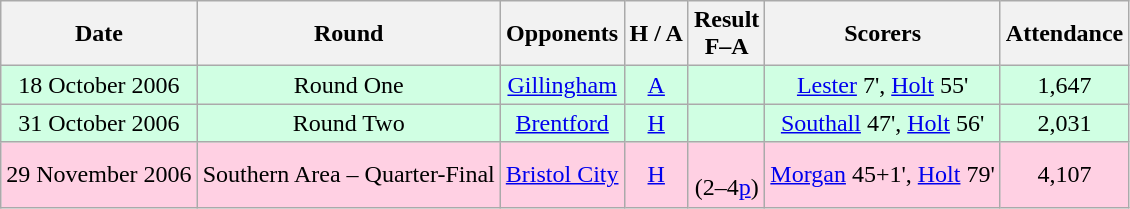<table class="wikitable" style="text-align:center;">
<tr>
<th>Date</th>
<th>Round</th>
<th>Opponents</th>
<th>H / A</th>
<th>Result<br>F–A</th>
<th>Scorers</th>
<th>Attendance</th>
</tr>
<tr bgcolor="#d0ffe3">
<td>18 October 2006</td>
<td>Round One</td>
<td><a href='#'>Gillingham</a></td>
<td><a href='#'>A</a></td>
<td></td>
<td><a href='#'>Lester</a> 7', <a href='#'>Holt</a> 55'</td>
<td>1,647</td>
</tr>
<tr bgcolor="#d0ffe3">
<td>31 October 2006</td>
<td>Round Two</td>
<td><a href='#'>Brentford</a></td>
<td><a href='#'>H</a></td>
<td></td>
<td><a href='#'>Southall</a> 47', <a href='#'>Holt</a> 56'</td>
<td>2,031</td>
</tr>
<tr bgcolor="#ffd0e3">
<td>29 November 2006</td>
<td>Southern Area – Quarter-Final</td>
<td><a href='#'>Bristol City</a></td>
<td><a href='#'>H</a></td>
<td> <br>(2–4<a href='#'>p</a>)</td>
<td><a href='#'>Morgan</a> 45+1', <a href='#'>Holt</a> 79'</td>
<td>4,107</td>
</tr>
</table>
